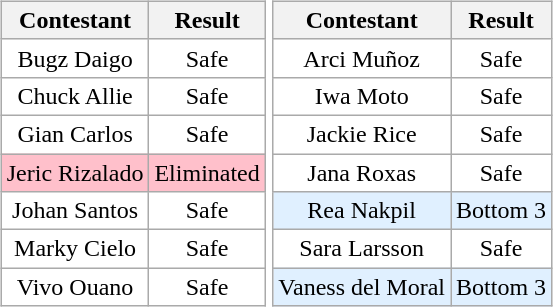<table>
<tr>
<td><br><table class="wikitable sortable nowrap" style="margin:auto; text-align:center">
<tr>
<th scope="col">Contestant</th>
<th scope="col">Result</th>
</tr>
<tr>
<td bgcolor=#FFFFFF>Bugz Daigo</td>
<td bgcolor=#FFFFFF>Safe</td>
</tr>
<tr>
<td bgcolor=#FFFFFF>Chuck Allie</td>
<td bgcolor=#FFFFFF>Safe</td>
</tr>
<tr>
<td bgcolor=#FFFFFF>Gian Carlos</td>
<td bgcolor=#FFFFFF>Safe</td>
</tr>
<tr>
<td bgcolor=pink>Jeric Rizalado</td>
<td bgcolor=pink>Eliminated</td>
</tr>
<tr>
<td bgcolor=#FFFFFF>Johan Santos</td>
<td bgcolor=#FFFFFF>Safe</td>
</tr>
<tr>
<td bgcolor=#FFFFFF>Marky Cielo</td>
<td bgcolor=#FFFFFF>Safe</td>
</tr>
<tr>
<td bgcolor=#FFFFFF>Vivo Ouano</td>
<td bgcolor=#FFFFFF>Safe</td>
</tr>
</table>
</td>
<td><br><table class="wikitable sortable nowrap" style="margin:auto; text-align:center">
<tr>
<th scope="col">Contestant</th>
<th scope="col">Result</th>
</tr>
<tr>
<td bgcolor=#FFFFFF>Arci Muñoz</td>
<td bgcolor=#FFFFFF>Safe</td>
</tr>
<tr>
<td bgcolor=#FFFFFF>Iwa Moto</td>
<td bgcolor=#FFFFFF>Safe</td>
</tr>
<tr>
<td bgcolor=#FFFFFF>Jackie Rice</td>
<td bgcolor=#FFFFFF>Safe</td>
</tr>
<tr>
<td bgcolor=#FFFFFF>Jana Roxas</td>
<td bgcolor=#FFFFFF>Safe</td>
</tr>
<tr>
<td bgcolor=#e0f0ff>Rea Nakpil</td>
<td bgcolor=#e0f0ff>Bottom 3</td>
</tr>
<tr>
<td bgcolor=#FFFFFF>Sara Larsson</td>
<td bgcolor=#FFFFFF>Safe</td>
</tr>
<tr>
<td bgcolor=#e0f0ff>Vaness del Moral</td>
<td bgcolor=#e0f0ff>Bottom 3</td>
</tr>
</table>
</td>
</tr>
</table>
